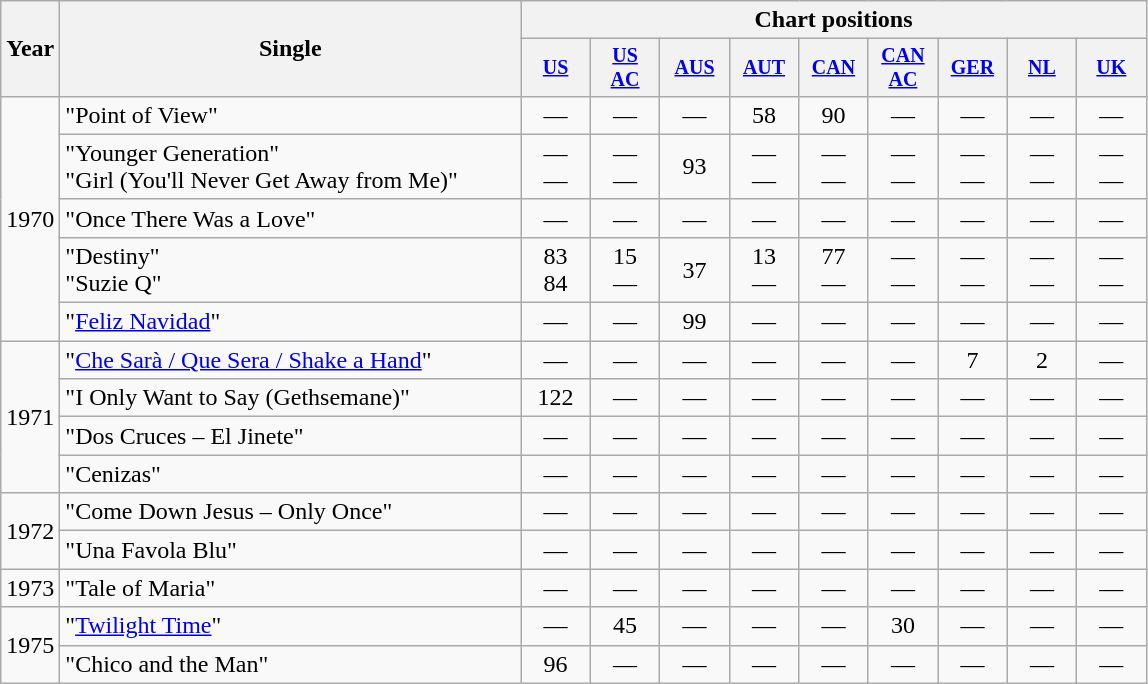<table class="wikitable" style="text-align:center;">
<tr>
<th rowspan="2">Year</th>
<th style="width:300px;" rowspan="2">Single</th>
<th colspan="9">Chart positions</th>
</tr>
<tr style="font-size:smaller;">
<th style="width:40px;"><a href='#'>US</a><br></th>
<th style="width:40px;"><a href='#'>US<br>AC</a><br></th>
<th style="width:40px;"><a href='#'>AUS</a><br></th>
<th style="width:40px;"><a href='#'>AUT</a><br></th>
<th style="width:40px;"><a href='#'>CAN</a><br></th>
<th style="width:40px;"><a href='#'>CAN<br>AC</a><br></th>
<th style="width:40px;"><a href='#'>GER</a><br></th>
<th style="width:40px;"><a href='#'>NL</a><br></th>
<th style="width:40px;"><a href='#'>UK</a><br></th>
</tr>
<tr>
<td rowspan="5">1970</td>
<td style="text-align:left;">"Point of View"</td>
<td>—</td>
<td>—</td>
<td>—</td>
<td>58</td>
<td>90</td>
<td>—</td>
<td>—</td>
<td>—</td>
<td>—</td>
</tr>
<tr>
<td style="text-align:left;">"Younger Generation"<br>"Girl (You'll Never Get Away from Me)"</td>
<td>—<br>—</td>
<td>—<br>—</td>
<td>93</td>
<td>—<br>—</td>
<td>—<br>—</td>
<td>—<br>—</td>
<td>—<br>—</td>
<td>—<br>—</td>
<td>—<br>—</td>
</tr>
<tr>
<td style="text-align:left;">"Once There Was a Love"</td>
<td>—</td>
<td>—</td>
<td>—</td>
<td>—</td>
<td>—</td>
<td>—</td>
<td>—</td>
<td>—</td>
<td>—</td>
</tr>
<tr>
<td style="text-align:left;">"Destiny"<br>"Suzie Q"</td>
<td>83<br>84</td>
<td>15<br>—</td>
<td>37</td>
<td>13<br>—</td>
<td>77<br>—</td>
<td>—<br>—</td>
<td>—<br>—</td>
<td>—<br>—</td>
<td>—<br>—</td>
</tr>
<tr>
<td style="text-align:left;">"<a href='#'>Feliz Navidad</a>"</td>
<td>—</td>
<td>—</td>
<td>99</td>
<td>—</td>
<td>—</td>
<td>—</td>
<td>—</td>
<td>—</td>
<td>—</td>
</tr>
<tr>
<td rowspan="4">1971</td>
<td style="text-align:left;">"<a href='#'>Che Sarà / Que Sera / Shake a Hand</a>"</td>
<td>—</td>
<td>—</td>
<td>—</td>
<td>—</td>
<td>—</td>
<td>—</td>
<td>7</td>
<td>2</td>
<td>—</td>
</tr>
<tr>
<td style="text-align:left;">"I Only Want to Say (Gethsemane)"</td>
<td>122</td>
<td>—</td>
<td>—</td>
<td>—</td>
<td>—</td>
<td>—</td>
<td>—</td>
<td>—</td>
<td>—</td>
</tr>
<tr>
<td style="text-align:left;">"Dos Cruces – El Jinete"</td>
<td>—</td>
<td>—</td>
<td>—</td>
<td>—</td>
<td>—</td>
<td>—</td>
<td>—</td>
<td>—</td>
<td>—</td>
</tr>
<tr>
<td style="text-align:left;">"Cenizas"</td>
<td>—</td>
<td>—</td>
<td>—</td>
<td>—</td>
<td>—</td>
<td>—</td>
<td>—</td>
<td>—</td>
<td>—</td>
</tr>
<tr>
<td rowspan="2">1972</td>
<td style="text-align:left;">"Come Down Jesus – Only Once"</td>
<td>—</td>
<td>—</td>
<td>—</td>
<td>—</td>
<td>—</td>
<td>—</td>
<td>—</td>
<td>—</td>
<td>—</td>
</tr>
<tr>
<td style="text-align:left;">"Una Favola Blu"</td>
<td>—</td>
<td>—</td>
<td>—</td>
<td>—</td>
<td>—</td>
<td>—</td>
<td>—</td>
<td>—</td>
<td>—</td>
</tr>
<tr>
<td>1973</td>
<td style="text-align:left;">"Tale of Maria"</td>
<td>—</td>
<td>—</td>
<td>—</td>
<td>—</td>
<td>—</td>
<td>—</td>
<td>—</td>
<td>—</td>
<td>—</td>
</tr>
<tr>
<td rowspan="2">1975</td>
<td style="text-align:left;">"<a href='#'>Twilight Time</a>"</td>
<td>—</td>
<td>45</td>
<td>—</td>
<td>—</td>
<td>—</td>
<td>30</td>
<td>—</td>
<td>—</td>
<td>—</td>
</tr>
<tr>
<td style="text-align:left;">"Chico and the Man"</td>
<td>96</td>
<td>—</td>
<td>—</td>
<td>—</td>
<td>—</td>
<td>—</td>
<td>—</td>
<td>—</td>
<td>—</td>
</tr>
</table>
